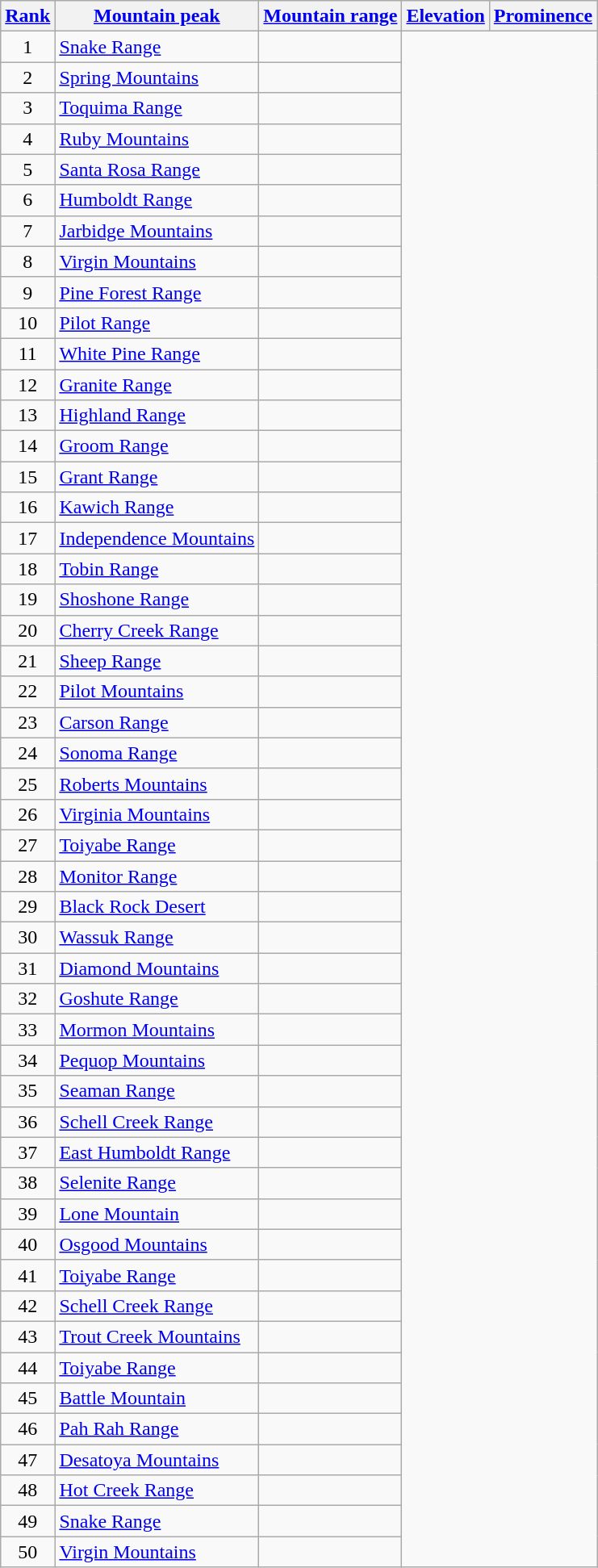<table class="wikitable sortable">
<tr>
<th><a href='#'>Rank</a></th>
<th><a href='#'>Mountain peak</a></th>
<th><a href='#'>Mountain range</a></th>
<th><a href='#'>Elevation</a></th>
<th><a href='#'>Prominence</a></th>
</tr>
<tr>
<td align=center>1<br></td>
<td><a href='#'>Snake Range</a><br></td>
<td></td>
</tr>
<tr>
<td align=center>2<br></td>
<td><a href='#'>Spring Mountains</a><br></td>
<td></td>
</tr>
<tr>
<td align=center>3<br></td>
<td><a href='#'>Toquima Range</a><br></td>
<td></td>
</tr>
<tr>
<td align=center>4<br></td>
<td><a href='#'>Ruby Mountains</a><br></td>
<td></td>
</tr>
<tr>
<td align=center>5<br></td>
<td><a href='#'>Santa Rosa Range</a><br></td>
<td></td>
</tr>
<tr>
<td align=center>6<br></td>
<td><a href='#'>Humboldt Range</a><br></td>
<td></td>
</tr>
<tr>
<td align=center>7<br></td>
<td><a href='#'>Jarbidge Mountains</a><br></td>
<td></td>
</tr>
<tr>
<td align=center>8<br></td>
<td><a href='#'>Virgin Mountains</a><br></td>
<td></td>
</tr>
<tr>
<td align=center>9<br></td>
<td><a href='#'>Pine Forest Range</a><br></td>
<td></td>
</tr>
<tr>
<td align=center>10<br></td>
<td><a href='#'>Pilot Range</a><br></td>
<td></td>
</tr>
<tr>
<td align=center>11<br></td>
<td><a href='#'>White Pine Range</a><br></td>
<td></td>
</tr>
<tr>
<td align=center>12<br></td>
<td><a href='#'>Granite Range</a><br></td>
<td></td>
</tr>
<tr>
<td align=center>13<br></td>
<td><a href='#'>Highland Range</a><br></td>
<td></td>
</tr>
<tr>
<td align=center>14<br></td>
<td><a href='#'>Groom Range</a><br></td>
<td></td>
</tr>
<tr>
<td align=center>15<br></td>
<td><a href='#'>Grant Range</a><br></td>
<td></td>
</tr>
<tr>
<td align=center>16<br></td>
<td><a href='#'>Kawich Range</a><br></td>
<td></td>
</tr>
<tr>
<td align=center>17<br></td>
<td><a href='#'>Independence Mountains</a><br></td>
<td></td>
</tr>
<tr>
<td align=center>18<br></td>
<td><a href='#'>Tobin Range</a><br></td>
<td></td>
</tr>
<tr>
<td align=center>19<br></td>
<td><a href='#'>Shoshone Range</a><br></td>
<td></td>
</tr>
<tr>
<td align=center>20<br></td>
<td><a href='#'>Cherry Creek Range</a><br></td>
<td></td>
</tr>
<tr>
<td align=center>21<br></td>
<td><a href='#'>Sheep Range</a><br></td>
<td></td>
</tr>
<tr>
<td align=center>22<br></td>
<td><a href='#'>Pilot Mountains</a><br></td>
<td></td>
</tr>
<tr>
<td align=center>23<br></td>
<td><a href='#'>Carson Range</a><br></td>
<td></td>
</tr>
<tr>
<td align=center>24<br></td>
<td><a href='#'>Sonoma Range</a><br></td>
<td></td>
</tr>
<tr>
<td align=center>25<br></td>
<td><a href='#'>Roberts Mountains</a><br></td>
<td></td>
</tr>
<tr>
<td align=center>26<br></td>
<td><a href='#'>Virginia Mountains</a><br></td>
<td></td>
</tr>
<tr>
<td align=center>27<br></td>
<td><a href='#'>Toiyabe Range</a><br></td>
<td></td>
</tr>
<tr>
<td align=center>28<br></td>
<td><a href='#'>Monitor Range</a><br></td>
<td></td>
</tr>
<tr>
<td align=center>29<br></td>
<td><a href='#'>Black Rock Desert</a><br></td>
<td></td>
</tr>
<tr>
<td align=center>30<br></td>
<td><a href='#'>Wassuk Range</a><br></td>
<td></td>
</tr>
<tr>
<td align=center>31<br></td>
<td><a href='#'>Diamond Mountains</a><br></td>
<td></td>
</tr>
<tr>
<td align=center>32<br></td>
<td><a href='#'>Goshute Range</a><br></td>
<td></td>
</tr>
<tr>
<td align=center>33<br></td>
<td><a href='#'>Mormon Mountains</a><br></td>
<td></td>
</tr>
<tr>
<td align=center>34<br></td>
<td><a href='#'>Pequop Mountains</a><br></td>
<td></td>
</tr>
<tr>
<td align=center>35<br></td>
<td><a href='#'>Seaman Range</a><br></td>
<td></td>
</tr>
<tr>
<td align=center>36<br></td>
<td><a href='#'>Schell Creek Range</a><br></td>
<td></td>
</tr>
<tr>
<td align=center>37<br></td>
<td><a href='#'>East Humboldt Range</a><br></td>
<td></td>
</tr>
<tr>
<td align=center>38<br></td>
<td><a href='#'>Selenite Range</a><br></td>
<td></td>
</tr>
<tr>
<td align=center>39<br></td>
<td><a href='#'>Lone Mountain</a><br></td>
<td></td>
</tr>
<tr>
<td align=center>40<br></td>
<td><a href='#'>Osgood Mountains</a><br></td>
<td></td>
</tr>
<tr>
<td align=center>41<br></td>
<td><a href='#'>Toiyabe Range</a><br></td>
<td></td>
</tr>
<tr>
<td align=center>42<br></td>
<td><a href='#'>Schell Creek Range</a><br></td>
<td></td>
</tr>
<tr>
<td align=center>43<br></td>
<td><a href='#'>Trout Creek Mountains</a><br></td>
<td></td>
</tr>
<tr>
<td align=center>44<br></td>
<td><a href='#'>Toiyabe Range</a><br></td>
<td></td>
</tr>
<tr>
<td align=center>45<br></td>
<td><a href='#'>Battle Mountain</a><br></td>
<td></td>
</tr>
<tr>
<td align=center>46<br></td>
<td><a href='#'>Pah Rah Range</a><br></td>
<td></td>
</tr>
<tr>
<td align=center>47<br></td>
<td><a href='#'>Desatoya Mountains</a><br></td>
<td></td>
</tr>
<tr>
<td align=center>48<br></td>
<td><a href='#'>Hot Creek Range</a><br></td>
<td></td>
</tr>
<tr>
<td align=center>49<br></td>
<td><a href='#'>Snake Range</a><br></td>
<td></td>
</tr>
<tr>
<td align=center>50<br></td>
<td><a href='#'>Virgin Mountains</a><br></td>
<td></td>
</tr>
</table>
